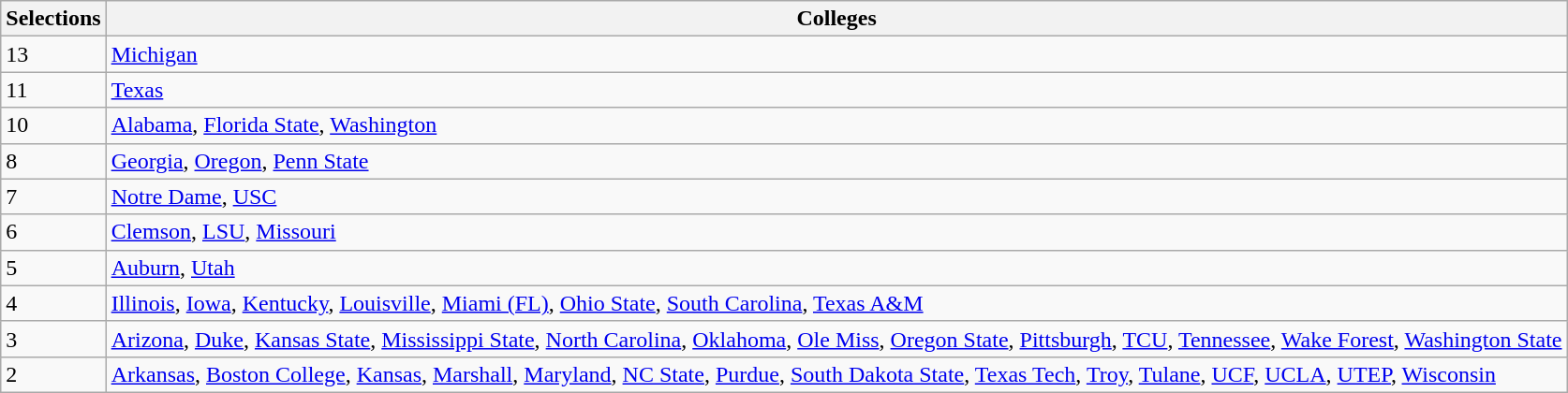<table class="wikitable">
<tr>
<th>Selections</th>
<th>Colleges</th>
</tr>
<tr>
<td>13</td>
<td><a href='#'>Michigan</a></td>
</tr>
<tr>
<td>11</td>
<td><a href='#'>Texas</a></td>
</tr>
<tr>
<td>10</td>
<td><a href='#'>Alabama</a>, <a href='#'>Florida State</a>, <a href='#'>Washington</a></td>
</tr>
<tr>
<td>8</td>
<td><a href='#'>Georgia</a>, <a href='#'>Oregon</a>, <a href='#'>Penn State</a></td>
</tr>
<tr>
<td>7</td>
<td><a href='#'>Notre Dame</a>, <a href='#'>USC</a></td>
</tr>
<tr>
<td>6</td>
<td><a href='#'>Clemson</a>, <a href='#'>LSU</a>, <a href='#'>Missouri</a></td>
</tr>
<tr>
<td>5</td>
<td><a href='#'>Auburn</a>, <a href='#'>Utah</a></td>
</tr>
<tr>
<td>4</td>
<td><a href='#'>Illinois</a>, <a href='#'>Iowa</a>, <a href='#'>Kentucky</a>, <a href='#'>Louisville</a>, <a href='#'>Miami (FL)</a>, <a href='#'>Ohio State</a>, <a href='#'>South Carolina</a>, <a href='#'>Texas A&M</a></td>
</tr>
<tr>
<td>3</td>
<td><a href='#'>Arizona</a>, <a href='#'>Duke</a>, <a href='#'>Kansas State</a>, <a href='#'>Mississippi State</a>, <a href='#'>North Carolina</a>, <a href='#'>Oklahoma</a>, <a href='#'>Ole Miss</a>, <a href='#'>Oregon State</a>, <a href='#'>Pittsburgh</a>, <a href='#'>TCU</a>, <a href='#'>Tennessee</a>, <a href='#'>Wake Forest</a>, <a href='#'>Washington State</a></td>
</tr>
<tr>
<td>2</td>
<td><a href='#'>Arkansas</a>, <a href='#'>Boston College</a>, <a href='#'>Kansas</a>, <a href='#'>Marshall</a>, <a href='#'>Maryland</a>, <a href='#'>NC State</a>, <a href='#'>Purdue</a>, <a href='#'>South Dakota State</a>, <a href='#'>Texas Tech</a>, <a href='#'>Troy</a>, <a href='#'>Tulane</a>, <a href='#'>UCF</a>, <a href='#'>UCLA</a>, <a href='#'>UTEP</a>, <a href='#'>Wisconsin</a></td>
</tr>
</table>
